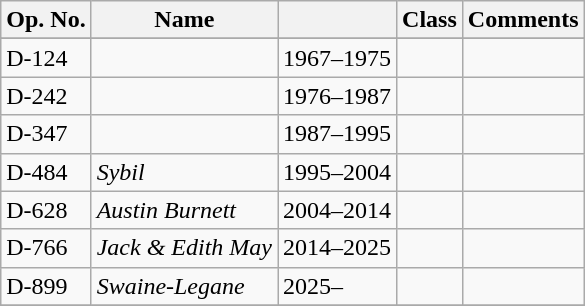<table class="wikitable">
<tr>
<th>Op. No.</th>
<th>Name</th>
<th></th>
<th>Class</th>
<th>Comments</th>
</tr>
<tr>
</tr>
<tr>
<td>D-124</td>
<td></td>
<td>1967–1975</td>
<td></td>
<td></td>
</tr>
<tr>
<td>D-242</td>
<td></td>
<td>1976–1987</td>
<td></td>
<td></td>
</tr>
<tr>
<td>D-347</td>
<td></td>
<td>1987–1995</td>
<td></td>
<td></td>
</tr>
<tr>
<td>D-484</td>
<td><em>Sybil</em></td>
<td>1995–2004</td>
<td></td>
<td></td>
</tr>
<tr>
<td>D-628</td>
<td><em>Austin Burnett</em></td>
<td>2004–2014</td>
<td></td>
<td></td>
</tr>
<tr>
<td>D-766</td>
<td><em>Jack & Edith May</em></td>
<td>2014–2025</td>
<td></td>
<td></td>
</tr>
<tr>
<td>D-899</td>
<td><em>Swaine-Legane</em></td>
<td>2025–</td>
<td></td>
<td></td>
</tr>
<tr>
</tr>
</table>
